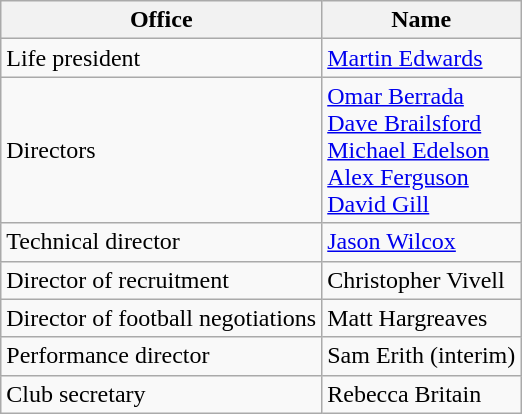<table class="wikitable">
<tr>
<th>Office</th>
<th>Name</th>
</tr>
<tr>
<td>Life president</td>
<td><a href='#'>Martin Edwards</a></td>
</tr>
<tr>
<td>Directors</td>
<td><a href='#'>Omar Berrada</a><br> <a href='#'>Dave Brailsford</a><br><a href='#'>Michael Edelson</a><br><a href='#'>Alex Ferguson</a><br><a href='#'>David Gill</a></td>
</tr>
<tr>
<td>Technical director</td>
<td><a href='#'>Jason Wilcox</a></td>
</tr>
<tr>
<td>Director of recruitment</td>
<td>Christopher Vivell</td>
</tr>
<tr>
<td>Director of football negotiations</td>
<td>Matt Hargreaves</td>
</tr>
<tr>
<td>Performance director</td>
<td>Sam Erith (interim)</td>
</tr>
<tr>
<td>Club secretary</td>
<td>Rebecca Britain</td>
</tr>
</table>
